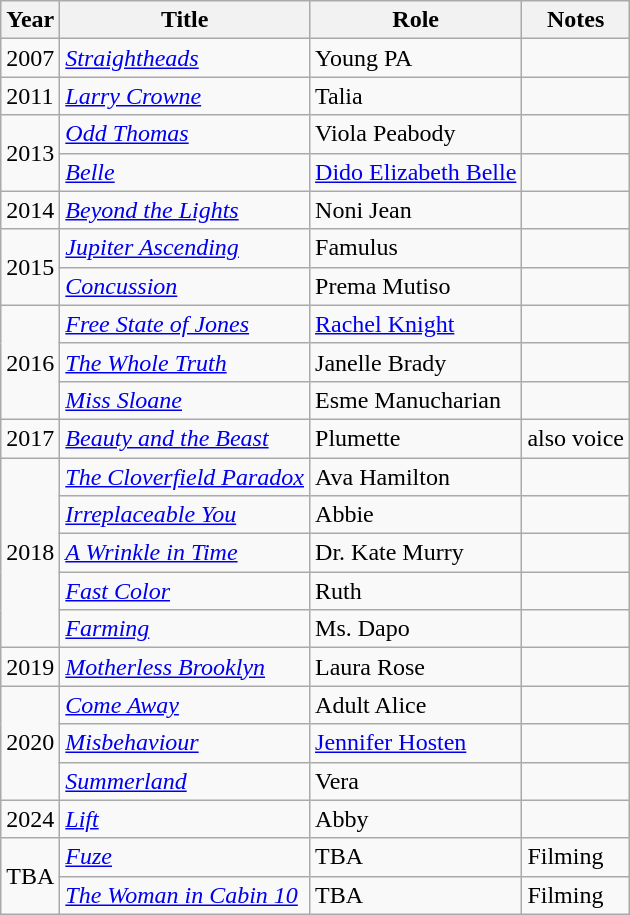<table class="wikitable sortable">
<tr>
<th>Year</th>
<th>Title</th>
<th>Role</th>
<th class="unsortable">Notes</th>
</tr>
<tr>
<td>2007</td>
<td><em><a href='#'>Straightheads</a></em></td>
<td>Young PA</td>
<td></td>
</tr>
<tr>
<td>2011</td>
<td><em><a href='#'>Larry Crowne</a></em></td>
<td>Talia</td>
<td></td>
</tr>
<tr>
<td rowspan=2>2013</td>
<td><em><a href='#'>Odd Thomas</a></em></td>
<td>Viola Peabody</td>
<td></td>
</tr>
<tr>
<td><em><a href='#'>Belle</a></em></td>
<td><a href='#'>Dido Elizabeth Belle</a></td>
<td></td>
</tr>
<tr>
<td>2014</td>
<td><em><a href='#'>Beyond the Lights</a></em></td>
<td>Noni Jean</td>
<td></td>
</tr>
<tr>
<td rowspan=2>2015</td>
<td><em><a href='#'>Jupiter Ascending</a></em></td>
<td>Famulus</td>
<td></td>
</tr>
<tr>
<td><em><a href='#'>Concussion</a></em></td>
<td>Prema Mutiso</td>
<td></td>
</tr>
<tr>
<td rowspan=3>2016</td>
<td><em><a href='#'>Free State of Jones</a></em></td>
<td><a href='#'>Rachel Knight</a></td>
<td></td>
</tr>
<tr>
<td><em><a href='#'>The Whole Truth</a></em></td>
<td>Janelle Brady</td>
<td></td>
</tr>
<tr>
<td><em><a href='#'>Miss Sloane</a></em></td>
<td>Esme Manucharian</td>
<td></td>
</tr>
<tr>
<td>2017</td>
<td><em><a href='#'>Beauty and the Beast</a></em></td>
<td>Plumette</td>
<td>also voice</td>
</tr>
<tr>
<td rowspan=5>2018</td>
<td><em><a href='#'>The Cloverfield Paradox</a></em></td>
<td>Ava Hamilton</td>
<td></td>
</tr>
<tr>
<td><em><a href='#'>Irreplaceable You</a></em></td>
<td>Abbie</td>
<td></td>
</tr>
<tr>
<td><em><a href='#'>A Wrinkle in Time</a></em></td>
<td>Dr. Kate Murry</td>
<td></td>
</tr>
<tr>
<td><em><a href='#'>Fast Color</a></em></td>
<td>Ruth</td>
<td></td>
</tr>
<tr>
<td><em><a href='#'>Farming</a></em></td>
<td>Ms. Dapo</td>
<td></td>
</tr>
<tr>
<td>2019</td>
<td><em><a href='#'>Motherless Brooklyn</a></em></td>
<td>Laura Rose</td>
<td></td>
</tr>
<tr>
<td rowspan=3>2020</td>
<td><em><a href='#'>Come Away</a></em></td>
<td>Adult Alice</td>
<td></td>
</tr>
<tr>
<td><em><a href='#'>Misbehaviour</a></em></td>
<td><a href='#'>Jennifer Hosten</a></td>
<td></td>
</tr>
<tr>
<td><em><a href='#'>Summerland</a></em></td>
<td>Vera</td>
<td></td>
</tr>
<tr>
<td>2024</td>
<td><em><a href='#'>Lift</a></em></td>
<td>Abby</td>
<td></td>
</tr>
<tr>
<td rowspan="2">TBA</td>
<td><em><a href='#'>Fuze</a></em></td>
<td>TBA</td>
<td>Filming</td>
</tr>
<tr>
<td><em><a href='#'>The Woman in Cabin 10</a></em></td>
<td>TBA</td>
<td>Filming</td>
</tr>
</table>
